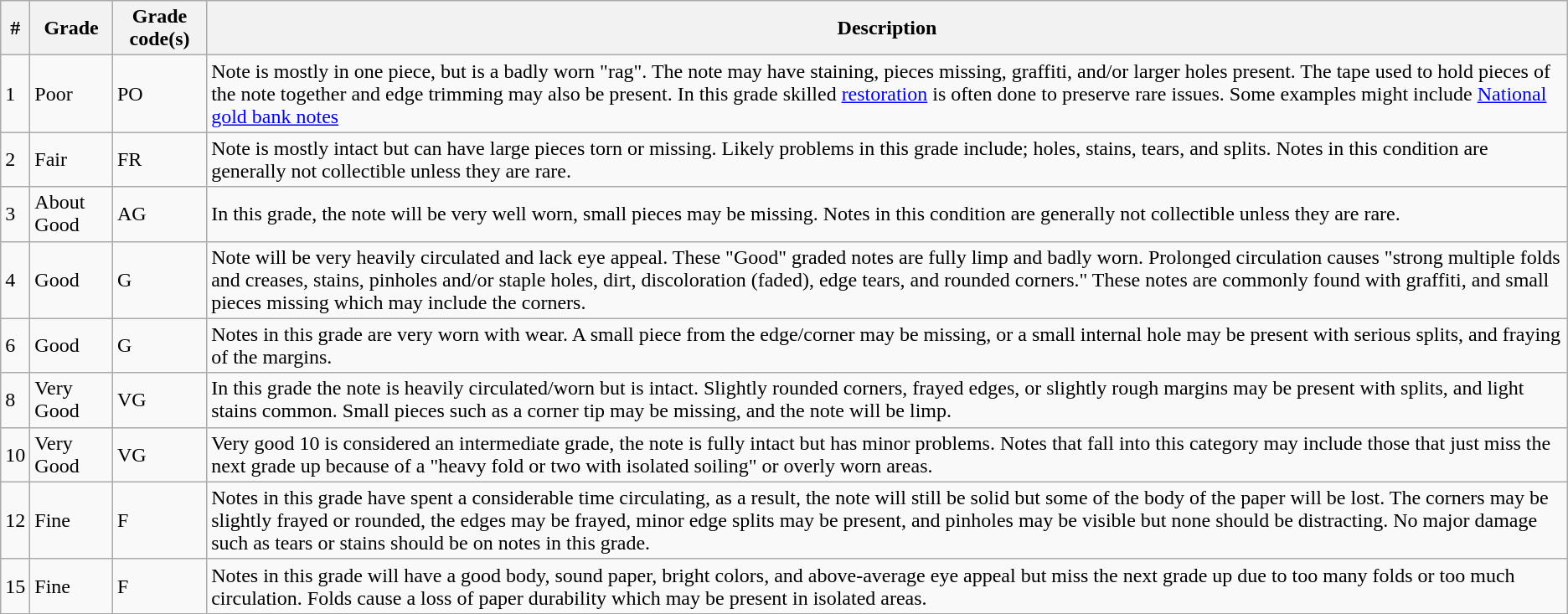<table class="wikitable">
<tr>
<th>#</th>
<th>Grade</th>
<th>Grade code(s)</th>
<th>Description</th>
</tr>
<tr>
<td>1</td>
<td>Poor</td>
<td>PO</td>
<td>Note is mostly in one piece, but is a badly worn "rag". The note may have staining, pieces missing, graffiti, and/or larger holes present. The tape used to hold pieces of the note together and edge trimming may also be present. In this grade skilled <a href='#'>restoration</a> is often done to preserve rare issues. Some examples might include <a href='#'>National gold bank notes</a></td>
</tr>
<tr>
<td>2</td>
<td>Fair</td>
<td>FR</td>
<td>Note is mostly intact but can have large pieces torn or missing. Likely problems in this grade include; holes, stains, tears, and splits. Notes in this condition are generally not collectible unless they are rare.</td>
</tr>
<tr>
<td>3</td>
<td>About Good</td>
<td>AG</td>
<td>In this grade, the note will be very well worn, small pieces may be missing. Notes in this condition are generally not collectible unless they are rare.</td>
</tr>
<tr>
<td>4</td>
<td>Good</td>
<td>G</td>
<td>Note will be very heavily circulated and lack eye appeal. These "Good" graded notes are fully limp and badly worn. Prolonged circulation causes "strong multiple folds and creases, stains, pinholes and/or staple holes, dirt, discoloration (faded), edge tears, and rounded corners." These notes are commonly found with graffiti, and small pieces missing which may include the corners.</td>
</tr>
<tr>
<td>6</td>
<td>Good</td>
<td>G</td>
<td>Notes in this grade are very worn with wear. A small piece from the edge/corner may be missing, or a small internal hole may be present with serious splits, and fraying of the margins.</td>
</tr>
<tr>
<td>8</td>
<td>Very Good</td>
<td>VG</td>
<td>In this grade the note is heavily circulated/worn but is intact. Slightly rounded corners, frayed edges, or slightly rough margins may be present with splits, and light stains common. Small pieces such as a corner tip may be missing, and the note will be limp.</td>
</tr>
<tr>
<td>10</td>
<td>Very Good</td>
<td>VG</td>
<td>Very good 10 is considered an intermediate grade, the note is fully intact but has minor problems. Notes that fall into this category may include those that just miss the next grade up because of a "heavy fold or two with isolated soiling" or overly worn areas.</td>
</tr>
<tr>
<td>12</td>
<td>Fine</td>
<td>F</td>
<td>Notes in this grade have spent a considerable time circulating, as a result, the note will still be solid but some of the body of the paper will be lost. The corners may be slightly frayed or rounded, the edges may be frayed, minor edge splits may be present, and pinholes may be visible but none should be distracting. No major damage such as tears or stains should be on notes in this grade.</td>
</tr>
<tr>
<td>15</td>
<td>Fine</td>
<td>F</td>
<td>Notes in this grade will have a good body, sound paper, bright colors, and above-average eye appeal but miss the next grade up due to too many folds or too much circulation. Folds cause a loss of paper durability which may be present in isolated areas.</td>
</tr>
</table>
